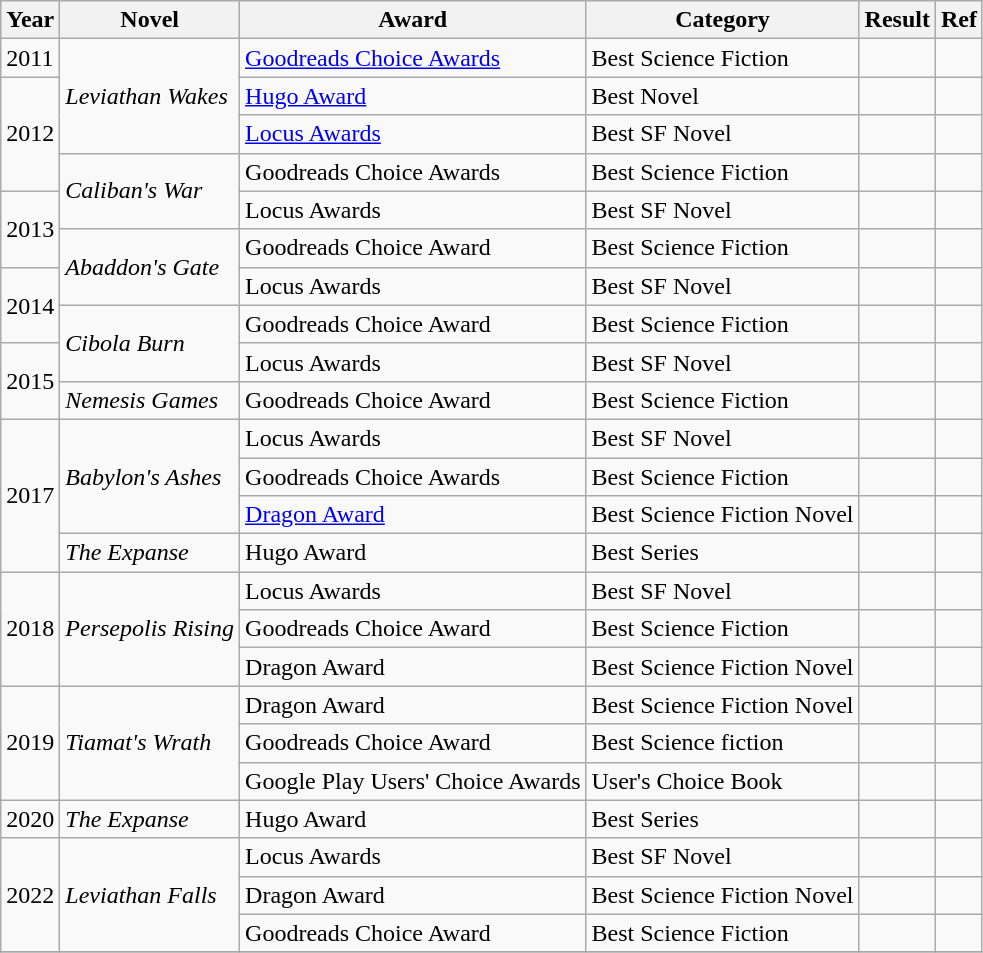<table class="wikitable sortable">
<tr>
<th>Year</th>
<th>Novel</th>
<th>Award</th>
<th>Category</th>
<th>Result</th>
<th>Ref</th>
</tr>
<tr>
<td>2011</td>
<td rowspan="3"><em>Leviathan Wakes</em></td>
<td><a href='#'>Goodreads Choice Awards</a></td>
<td>Best Science Fiction</td>
<td></td>
<td></td>
</tr>
<tr>
<td Rowspan="3">2012</td>
<td><a href='#'>Hugo Award</a></td>
<td>Best Novel</td>
<td></td>
<td></td>
</tr>
<tr>
<td><a href='#'>Locus Awards</a></td>
<td>Best SF Novel</td>
<td></td>
<td></td>
</tr>
<tr>
<td rowspan="2"><em>Caliban's War</em></td>
<td>Goodreads Choice Awards</td>
<td>Best Science Fiction</td>
<td></td>
<td></td>
</tr>
<tr>
<td rowspan="2">2013</td>
<td>Locus Awards</td>
<td>Best SF Novel</td>
<td></td>
<td></td>
</tr>
<tr>
<td rowspan="2"><em>Abaddon's Gate</em></td>
<td>Goodreads Choice Award</td>
<td>Best Science Fiction</td>
<td></td>
<td></td>
</tr>
<tr>
<td rowspan="2">2014</td>
<td>Locus Awards</td>
<td>Best SF Novel</td>
<td></td>
<td></td>
</tr>
<tr>
<td rowspan="2"><em>Cibola Burn</em></td>
<td>Goodreads Choice Award</td>
<td>Best Science Fiction</td>
<td></td>
<td></td>
</tr>
<tr>
<td rowspan="2">2015</td>
<td>Locus Awards</td>
<td>Best SF Novel</td>
<td></td>
<td></td>
</tr>
<tr>
<td><em>Nemesis Games</em></td>
<td>Goodreads Choice Award</td>
<td>Best Science Fiction</td>
<td></td>
<td></td>
</tr>
<tr>
<td rowspan="4">2017</td>
<td rowspan="3"><em>Babylon's Ashes</em></td>
<td>Locus Awards</td>
<td>Best SF Novel</td>
<td></td>
<td></td>
</tr>
<tr>
<td>Goodreads Choice Awards</td>
<td>Best Science Fiction</td>
<td></td>
<td></td>
</tr>
<tr>
<td><a href='#'>Dragon Award</a></td>
<td>Best Science Fiction Novel</td>
<td></td>
<td></td>
</tr>
<tr>
<td><em>The Expanse</em></td>
<td>Hugo Award</td>
<td>Best Series</td>
<td></td>
<td></td>
</tr>
<tr>
<td rowspan="3">2018</td>
<td rowspan="3"><em>Persepolis Rising</em></td>
<td>Locus Awards</td>
<td>Best SF Novel</td>
<td></td>
<td></td>
</tr>
<tr>
<td>Goodreads Choice Award</td>
<td>Best Science Fiction</td>
<td></td>
<td></td>
</tr>
<tr>
<td>Dragon Award</td>
<td>Best Science Fiction Novel</td>
<td></td>
<td></td>
</tr>
<tr>
<td rowspan="3">2019</td>
<td rowspan="3"><em>Tiamat's Wrath</em></td>
<td>Dragon  Award</td>
<td>Best Science Fiction Novel</td>
<td></td>
<td></td>
</tr>
<tr>
<td>Goodreads Choice Award</td>
<td>Best Science fiction</td>
<td></td>
<td></td>
</tr>
<tr>
<td>Google Play Users' Choice Awards</td>
<td>User's Choice Book</td>
<td></td>
<td></td>
</tr>
<tr>
<td>2020</td>
<td><em>The Expanse</em></td>
<td>Hugo Award</td>
<td>Best Series</td>
<td></td>
<td></td>
</tr>
<tr>
<td rowspan="3">2022</td>
<td rowspan="3"><em>Leviathan Falls</em></td>
<td>Locus Awards</td>
<td>Best SF Novel</td>
<td></td>
<td></td>
</tr>
<tr>
<td>Dragon Award</td>
<td>Best Science Fiction Novel</td>
<td></td>
<td></td>
</tr>
<tr>
<td>Goodreads Choice Award</td>
<td>Best Science Fiction</td>
<td></td>
<td></td>
</tr>
<tr>
</tr>
</table>
